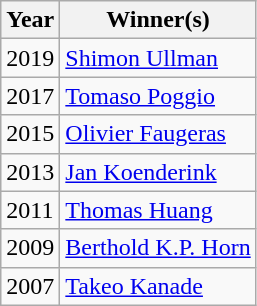<table class="wikitable sortable">
<tr>
<th>Year</th>
<th>Winner(s)</th>
</tr>
<tr>
<td>2019</td>
<td><a href='#'>Shimon Ullman</a></td>
</tr>
<tr>
<td>2017</td>
<td><a href='#'>Tomaso Poggio</a></td>
</tr>
<tr>
<td>2015</td>
<td><a href='#'>Olivier Faugeras</a></td>
</tr>
<tr>
<td>2013</td>
<td><a href='#'>Jan Koenderink</a></td>
</tr>
<tr>
<td>2011</td>
<td><a href='#'>Thomas Huang</a></td>
</tr>
<tr>
<td>2009</td>
<td><a href='#'>Berthold K.P. Horn</a></td>
</tr>
<tr>
<td>2007</td>
<td><a href='#'>Takeo Kanade</a></td>
</tr>
</table>
